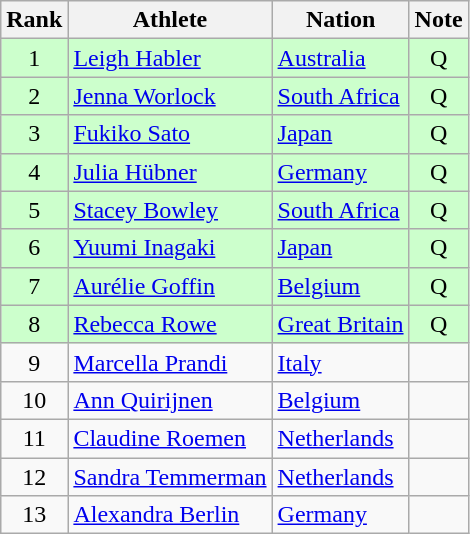<table class="wikitable sortable" style="text-align:center">
<tr>
<th>Rank</th>
<th>Athlete</th>
<th>Nation</th>
<th>Note</th>
</tr>
<tr bgcolor=ccffcc>
<td>1</td>
<td align=left><a href='#'>Leigh Habler</a></td>
<td align=left> <a href='#'>Australia</a></td>
<td>Q</td>
</tr>
<tr bgcolor=ccffcc>
<td>2</td>
<td align=left><a href='#'>Jenna Worlock</a></td>
<td align=left> <a href='#'>South Africa</a></td>
<td>Q</td>
</tr>
<tr bgcolor=ccffcc>
<td>3</td>
<td align=left><a href='#'>Fukiko Sato</a></td>
<td align=left> <a href='#'>Japan</a></td>
<td>Q</td>
</tr>
<tr bgcolor=ccffcc>
<td>4</td>
<td align=left><a href='#'>Julia Hübner</a></td>
<td align=left> <a href='#'>Germany</a></td>
<td>Q</td>
</tr>
<tr bgcolor=ccffcc>
<td>5</td>
<td align=left><a href='#'>Stacey Bowley</a></td>
<td align=left> <a href='#'>South Africa</a></td>
<td>Q</td>
</tr>
<tr bgcolor=ccffcc>
<td>6</td>
<td align=left><a href='#'>Yuumi Inagaki</a></td>
<td align=left> <a href='#'>Japan</a></td>
<td>Q</td>
</tr>
<tr bgcolor=ccffcc>
<td>7</td>
<td align=left><a href='#'>Aurélie Goffin</a></td>
<td align=left> <a href='#'>Belgium</a></td>
<td>Q</td>
</tr>
<tr bgcolor=ccffcc>
<td>8</td>
<td align=left><a href='#'>Rebecca Rowe</a></td>
<td align=left> <a href='#'>Great Britain</a></td>
<td>Q</td>
</tr>
<tr>
<td>9</td>
<td align=left><a href='#'>Marcella Prandi</a></td>
<td align=left> <a href='#'>Italy</a></td>
<td></td>
</tr>
<tr>
<td>10</td>
<td align=left><a href='#'>Ann Quirijnen</a></td>
<td align=left> <a href='#'>Belgium</a></td>
<td></td>
</tr>
<tr>
<td>11</td>
<td align=left><a href='#'>Claudine Roemen</a></td>
<td align=left> <a href='#'>Netherlands</a></td>
<td></td>
</tr>
<tr>
<td>12</td>
<td align=left><a href='#'>Sandra Temmerman</a></td>
<td align=left> <a href='#'>Netherlands</a></td>
<td></td>
</tr>
<tr>
<td>13</td>
<td align=left><a href='#'>Alexandra Berlin</a></td>
<td align=left> <a href='#'>Germany</a></td>
<td></td>
</tr>
</table>
